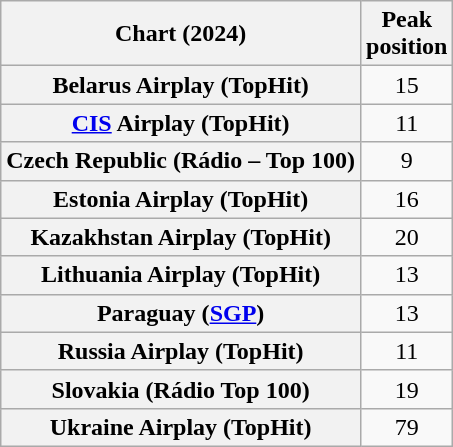<table class="wikitable plainrowheaders sortable" style="text-align:center">
<tr>
<th scope="col">Chart (2024)</th>
<th scope="col">Peak<br>position</th>
</tr>
<tr>
<th scope="row">Belarus Airplay (TopHit)</th>
<td>15</td>
</tr>
<tr>
<th scope="row"><a href='#'>CIS</a> Airplay (TopHit)</th>
<td>11</td>
</tr>
<tr>
<th scope="row">Czech Republic (Rádio – Top 100)</th>
<td>9</td>
</tr>
<tr>
<th scope="row">Estonia Airplay (TopHit)</th>
<td>16</td>
</tr>
<tr>
<th scope="row">Kazakhstan Airplay (TopHit)</th>
<td>20</td>
</tr>
<tr>
<th scope="row">Lithuania Airplay (TopHit)</th>
<td>13</td>
</tr>
<tr>
<th scope="row">Paraguay (<a href='#'>SGP</a>)</th>
<td>13</td>
</tr>
<tr>
<th scope="row">Russia Airplay (TopHit)</th>
<td>11</td>
</tr>
<tr>
<th scope="row">Slovakia (Rádio Top 100)</th>
<td>19</td>
</tr>
<tr>
<th scope="row">Ukraine Airplay (TopHit)</th>
<td>79</td>
</tr>
</table>
